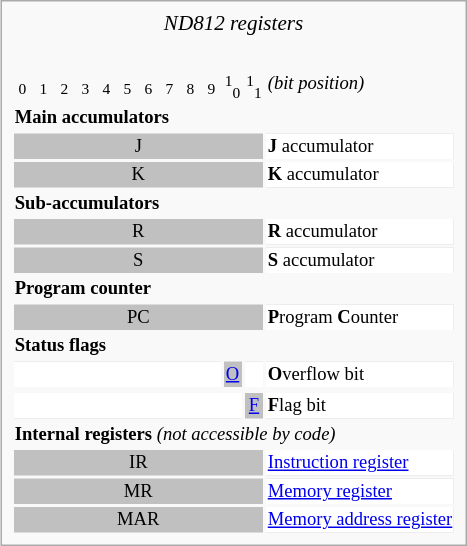<table class="infobox" style="font-size:88%">
<tr>
<td style="text-align:center"><em>ND812 registers</em></td>
</tr>
<tr>
<td><br><table style="font-size:88%;">
<tr>
<td style="width:10px; text-align:center;"><sub>0</sub></td>
<td style="width:10px; text-align:center;"><sub>1</sub></td>
<td style="width:10px; text-align:center;"><sub>2</sub></td>
<td style="width:10px; text-align:center;"><sub>3</sub></td>
<td style="width:10px; text-align:center;"><sub>4</sub></td>
<td style="width:10px; text-align:center;"><sub>5</sub></td>
<td style="width:10px; text-align:center;"><sub>6</sub></td>
<td style="width:10px; text-align:center;"><sub>7</sub></td>
<td style="width:10px; text-align:center;"><sub>8</sub></td>
<td style="width:10px; text-align:center;"><sub>9</sub></td>
<td style="width:10px; text-align:center;"><sup>1</sup><sub>0</sub></td>
<td style="width:10px; text-align:center;"><sup>1</sup><sub>1</sub></td>
<td style="width:auto;"><em>(bit position)</em></td>
</tr>
<tr>
<td colspan="13"><strong>Main accumulators</strong></td>
</tr>
<tr style="background:silver;color:black">
<td style="text-align:center;" colspan="12">J</td>
<td style="width:auto; background:white; color:black;"><strong>J</strong> accumulator</td>
</tr>
<tr style="background:silver;color:black">
<td style="text-align:center;" colspan="12">K</td>
<td style="width:auto; background:white; color:black;"><strong>K</strong> accumulator</td>
</tr>
<tr>
<td colspan="13"><strong>Sub-accumulators</strong></td>
</tr>
<tr style="background:silver;color:black">
<td style="text-align:center;" colspan="12">R</td>
<td style="width:auto; background:white; color:black;"><strong>R</strong> accumulator</td>
</tr>
<tr style="background:silver;color:black">
<td style="text-align:center;" colspan="12">S</td>
<td style="width:auto; background:white; color:black;"><strong>S</strong> accumulator</td>
</tr>
<tr>
<td colspan="13"><strong>Program counter</strong></td>
</tr>
<tr style="background:silver;color:black">
<td style="text-align:center;" colspan="12">PC</td>
<td style="background:white; color:black;"><strong>P</strong>rogram <strong>C</strong>ounter</td>
</tr>
<tr>
<td colspan="13"><strong>Status flags</strong></td>
</tr>
<tr style="background:silver;color:black">
<td style="text-align:center; background:white" colspan="10"> </td>
<td style="text-align:center;"><a href='#'>O</a></td>
<td style="background:white;"></td>
<td style="background:white; color:black"><strong>O</strong>verflow bit</td>
</tr>
<tr>
</tr>
<tr style="background:silver;color:black">
<td style="text-align:center; background:white" colspan="11"> </td>
<td style="text-align:center;"><a href='#'>F</a></td>
<td style="background:white; color:black"><strong>F</strong>lag bit</td>
</tr>
<tr>
<td colspan="13"><strong>Internal registers</strong> <em>(not accessible by code)</em> <br></td>
</tr>
<tr style="background:silver;color:black">
<td style="text-align:center;" colspan="12">IR</td>
<td style="background:white; color:black;"><a href='#'>Instruction register</a></td>
</tr>
<tr style="background:silver;color:black">
<td style="text-align:center;" colspan="12">MR</td>
<td style="background:white; color:black;"><a href='#'>Memory register</a></td>
</tr>
<tr style="background:silver;color:black">
<td style="text-align:center;" colspan="12">MAR</td>
<td style="background:white; color:black;"><a href='#'>Memory address register</a></td>
</tr>
</table>
</td>
</tr>
</table>
